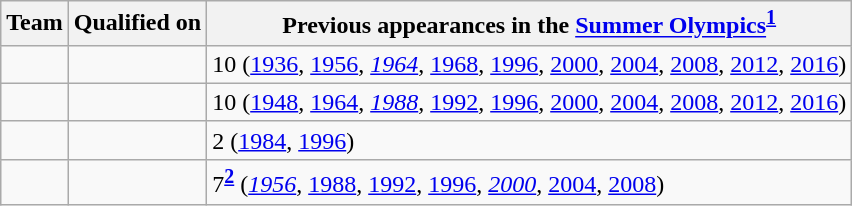<table class="wikitable sortable">
<tr>
<th>Team</th>
<th>Qualified on</th>
<th data-sort-type="number">Previous appearances in the <a href='#'>Summer Olympics</a><sup><strong><a href='#'>1</a></strong></sup></th>
</tr>
<tr>
<td></td>
<td></td>
<td>10 (<a href='#'>1936</a>, <a href='#'>1956</a>, <em><a href='#'>1964</a></em>, <a href='#'>1968</a>, <a href='#'>1996</a>, <a href='#'>2000</a>, <a href='#'>2004</a>, <a href='#'>2008</a>, <a href='#'>2012</a>, <a href='#'>2016</a>)</td>
</tr>
<tr>
<td></td>
<td></td>
<td>10 (<a href='#'>1948</a>, <a href='#'>1964</a>, <em><a href='#'>1988</a></em>, <a href='#'>1992</a>, <a href='#'>1996</a>, <a href='#'>2000</a>, <a href='#'>2004</a>, <a href='#'>2008</a>, <a href='#'>2012</a>, <a href='#'>2016</a>)</td>
</tr>
<tr>
<td></td>
<td></td>
<td>2 (<a href='#'>1984</a>, <a href='#'>1996</a>)</td>
</tr>
<tr>
<td></td>
<td></td>
<td>7<sup><strong><a href='#'>2</a></strong></sup> (<em><a href='#'>1956</a></em>, <a href='#'>1988</a>, <a href='#'>1992</a>, <a href='#'>1996</a>, <em><a href='#'>2000</a></em>, <a href='#'>2004</a>, <a href='#'>2008</a>)</td>
</tr>
</table>
